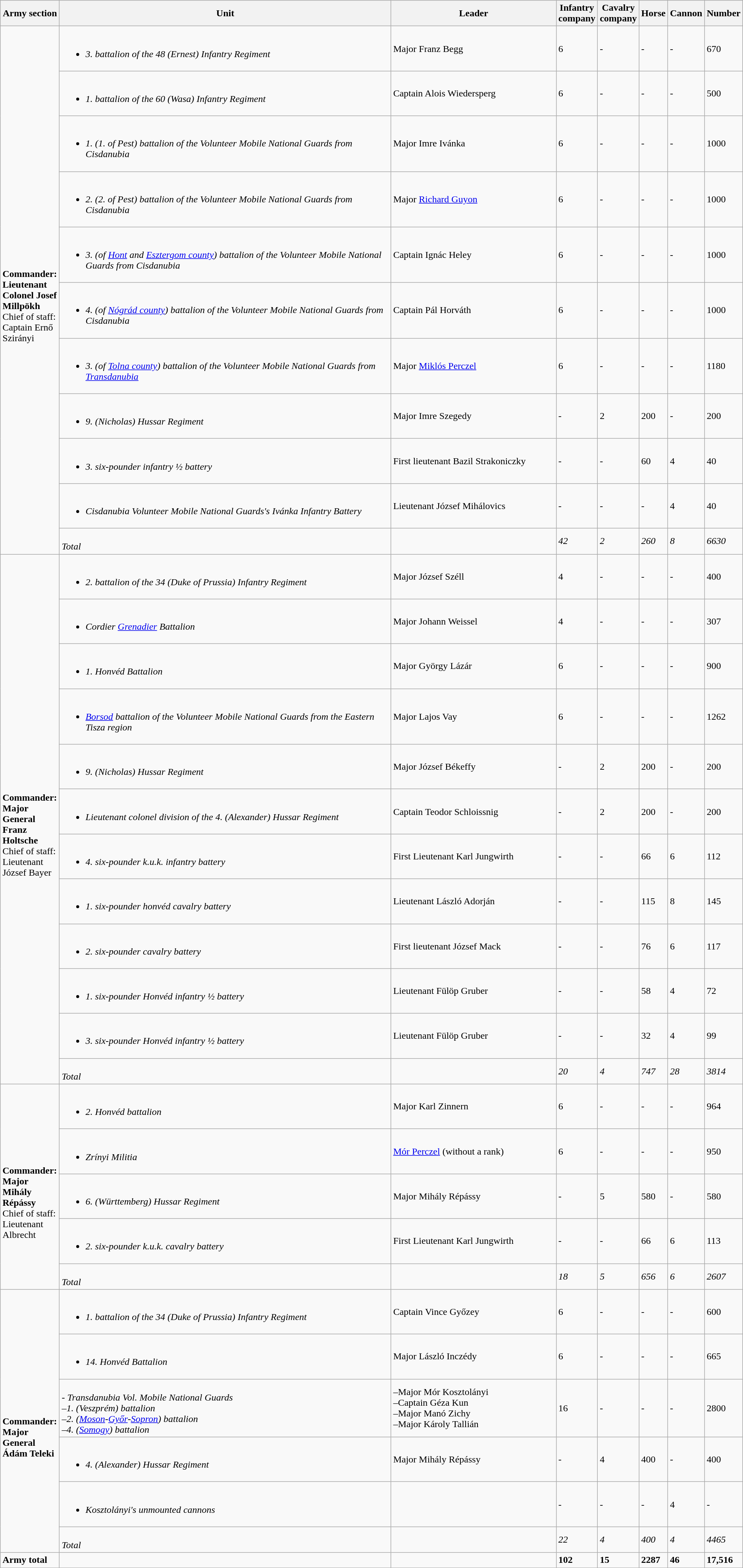<table class="wikitable">
<tr>
<th width=8%>Army section</th>
<th width=62%>Unit</th>
<th width=30%>Leader</th>
<th width=>Infantry company</th>
<th width=>Cavalry company</th>
<th width=>Horse</th>
<th width=>Cannon</th>
<th width=>Number</th>
</tr>
<tr>
<td rowspan="11"><br>
<br>  <br><strong>Commander:<br> Lieutenant Colonel Josef Millpökh</strong><br>
Chief of staff:<br> Captain Ernő Szirányi</td>
<td><br><ul><li><em>3. battalion of the 48 (Ernest) Infantry Regiment</em></li></ul></td>
<td>Major Franz Begg</td>
<td>6</td>
<td>-</td>
<td>-</td>
<td>-</td>
<td>670</td>
</tr>
<tr>
<td><br><ul><li><em>1. battalion of the 60 (Wasa) Infantry Regiment</em></li></ul></td>
<td>Captain Alois Wiedersperg</td>
<td>6</td>
<td>-</td>
<td>-</td>
<td>-</td>
<td>500</td>
</tr>
<tr>
<td><br><ul><li><em>1. (1. of Pest) battalion of the Volunteer Mobile National Guards from Cisdanubia</em></li></ul></td>
<td>Major Imre Ivánka</td>
<td>6</td>
<td>-</td>
<td>-</td>
<td>-</td>
<td>1000</td>
</tr>
<tr>
<td><br><ul><li><em>2. (2. of Pest) battalion of the Volunteer Mobile National Guards from Cisdanubia</em></li></ul></td>
<td>Major <a href='#'>Richard Guyon</a></td>
<td>6</td>
<td>-</td>
<td>-</td>
<td>-</td>
<td>1000</td>
</tr>
<tr>
<td><br><ul><li><em>3. (of <a href='#'>Hont</a> and <a href='#'>Esztergom county</a>) battalion of the Volunteer Mobile National Guards from Cisdanubia</em></li></ul></td>
<td>Captain Ignác Heley</td>
<td>6</td>
<td>-</td>
<td>-</td>
<td>-</td>
<td>1000</td>
</tr>
<tr>
<td><br><ul><li><em>4. (of <a href='#'>Nógrád county</a>) battalion of the Volunteer Mobile National Guards from Cisdanubia</em></li></ul></td>
<td>Captain Pál Horváth</td>
<td>6</td>
<td>-</td>
<td>-</td>
<td>-</td>
<td>1000</td>
</tr>
<tr>
<td><br><ul><li><em>3. (of <a href='#'>Tolna county</a>) battalion of the Volunteer Mobile National Guards from <a href='#'>Transdanubia</a></em></li></ul></td>
<td>Major <a href='#'>Miklós Perczel</a></td>
<td>6</td>
<td>-</td>
<td>-</td>
<td>-</td>
<td>1180</td>
</tr>
<tr>
<td><br><ul><li><em>9. (Nicholas) Hussar Regiment</em></li></ul></td>
<td>Major Imre Szegedy</td>
<td>-</td>
<td>2</td>
<td>200</td>
<td>-</td>
<td>200</td>
</tr>
<tr>
<td><br><ul><li><em>3. six-pounder infantry ½ battery</em></li></ul></td>
<td>First lieutenant Bazil Strakoniczky</td>
<td>-</td>
<td>-</td>
<td>60</td>
<td>4</td>
<td>40</td>
</tr>
<tr>
<td><br><ul><li><em>Cisdanubia Volunteer Mobile National Guards's Ivánka Infantry Battery</em></li></ul></td>
<td>Lieutenant József Mihálovics</td>
<td>-</td>
<td>-</td>
<td>-</td>
<td>4</td>
<td>40</td>
</tr>
<tr>
<td><br><em>Total</em></td>
<td></td>
<td><em>42</em></td>
<td><em>2</em></td>
<td><em>260</em></td>
<td><em>8</em></td>
<td><em>6630</em></td>
</tr>
<tr>
<td rowspan="12"><br>
<br>  <br><strong>Commander:<br> Major General Franz Holtsche</strong><br>
Chief of staff:<br> Lieutenant József Bayer</td>
<td><br><ul><li><em>2. battalion of the 34 (Duke of Prussia) Infantry Regiment</em></li></ul></td>
<td>Major József Széll</td>
<td>4</td>
<td>-</td>
<td>-</td>
<td>-</td>
<td>400</td>
</tr>
<tr>
<td><br><ul><li><em>Cordier <a href='#'>Grenadier</a> Battalion</em></li></ul></td>
<td>Major Johann Weissel</td>
<td>4</td>
<td>-</td>
<td>-</td>
<td>-</td>
<td>307</td>
</tr>
<tr>
<td><br><ul><li><em>1. Honvéd Battalion</em></li></ul></td>
<td>Major György Lázár</td>
<td>6</td>
<td>-</td>
<td>-</td>
<td>-</td>
<td>900</td>
</tr>
<tr>
<td><br><ul><li><em><a href='#'>Borsod</a> battalion of the Volunteer Mobile National Guards from the Eastern Tisza region</em></li></ul></td>
<td>Major Lajos Vay</td>
<td>6</td>
<td>-</td>
<td>-</td>
<td>-</td>
<td>1262</td>
</tr>
<tr>
<td><br><ul><li><em>9. (Nicholas) Hussar Regiment</em></li></ul></td>
<td>Major József Békeffy</td>
<td>-</td>
<td>2</td>
<td>200</td>
<td>-</td>
<td>200</td>
</tr>
<tr>
<td><br><ul><li><em>Lieutenant colonel division of the 4. (Alexander) Hussar Regiment</em></li></ul></td>
<td>Captain Teodor Schloissnig</td>
<td>-</td>
<td>2</td>
<td>200</td>
<td>-</td>
<td>200</td>
</tr>
<tr>
<td><br><ul><li><em>4. six-pounder k.u.k. infantry battery</em></li></ul></td>
<td>First Lieutenant Karl Jungwirth</td>
<td>-</td>
<td>-</td>
<td>66</td>
<td>6</td>
<td>112</td>
</tr>
<tr>
<td><br><ul><li><em>1. six-pounder honvéd cavalry battery</em></li></ul></td>
<td>Lieutenant László Adorján</td>
<td>-</td>
<td>-</td>
<td>115</td>
<td>8</td>
<td>145</td>
</tr>
<tr>
<td><br><ul><li><em>2. six-pounder cavalry battery</em></li></ul></td>
<td>First lieutenant József Mack</td>
<td>-</td>
<td>-</td>
<td>76</td>
<td>6</td>
<td>117</td>
</tr>
<tr>
<td><br><ul><li><em>1. six-pounder Honvéd infantry ½ battery</em></li></ul></td>
<td>Lieutenant Fülöp Gruber</td>
<td>-</td>
<td>-</td>
<td>58</td>
<td>4</td>
<td>72</td>
</tr>
<tr>
<td><br><ul><li><em>3. six-pounder Honvéd infantry ½ battery</em></li></ul></td>
<td>Lieutenant Fülöp Gruber</td>
<td>-</td>
<td>-</td>
<td>32</td>
<td>4</td>
<td>99</td>
</tr>
<tr>
<td><br><em>Total</em></td>
<td></td>
<td><em>20</em></td>
<td><em>4</em></td>
<td><em>747</em></td>
<td><em>28</em></td>
<td><em>3814</em></td>
</tr>
<tr>
<td rowspan="5"><br>
<br>  <br><strong>Commander:<br> Major Mihály Répássy</strong><br>
Chief of staff:<br> Lieutenant Albrecht</td>
<td><br><ul><li><em>2. Honvéd battalion</em></li></ul></td>
<td>Major Karl Zinnern</td>
<td>6</td>
<td>-</td>
<td>-</td>
<td>-</td>
<td>964</td>
</tr>
<tr>
<td><br><ul><li><em>Zrínyi Militia</em></li></ul></td>
<td><a href='#'>Mór Perczel</a> (without a rank)</td>
<td>6</td>
<td>-</td>
<td>-</td>
<td>-</td>
<td>950</td>
</tr>
<tr>
<td><br><ul><li><em>6. (Württemberg) Hussar Regiment</em></li></ul></td>
<td>Major Mihály Répássy</td>
<td>-</td>
<td>5</td>
<td>580</td>
<td>-</td>
<td>580</td>
</tr>
<tr>
<td><br><ul><li><em>2. six-pounder k.u.k. cavalry battery</em></li></ul></td>
<td>First Lieutenant Karl Jungwirth</td>
<td>-</td>
<td>-</td>
<td>66</td>
<td>6</td>
<td>113</td>
</tr>
<tr>
<td><br><em>Total</em></td>
<td></td>
<td><em>18</em></td>
<td><em>5</em></td>
<td><em>656</em></td>
<td><em>6</em></td>
<td><em>2607</em></td>
</tr>
<tr>
<td rowspan="6"><br>
<br>  <br><strong>Commander:<br> Major General Ádám Teleki</strong></td>
<td><br><ul><li><em>1. battalion of the 34 (Duke of Prussia) Infantry Regiment</em></li></ul></td>
<td>Captain Vince Győzey</td>
<td>6</td>
<td>-</td>
<td>-</td>
<td>-</td>
<td>600</td>
</tr>
<tr>
<td><br><ul><li><em>14. Honvéd Battalion</em></li></ul></td>
<td>Major László Inczédy</td>
<td>6</td>
<td>-</td>
<td>-</td>
<td>-</td>
<td>665</td>
</tr>
<tr>
<td><br>- <em>Transdanubia Vol. Mobile National Guards<br>–1. (Veszprém) battalion<br>–2. (<a href='#'>Moson</a>-<a href='#'>Győr</a>-<a href='#'>Sopron</a>) battalion<br>–4. (<a href='#'>Somogy</a>) battalion</em></td>
<td>–Major Mór Kosztolányi<br>–Captain Géza Kun<br>–Major Manó Zichy<br>–Major Károly Tallián</td>
<td>16</td>
<td>-</td>
<td>-</td>
<td>-</td>
<td>2800</td>
</tr>
<tr>
<td><br><ul><li><em>4. (Alexander) Hussar Regiment</em></li></ul></td>
<td>Major Mihály Répássy</td>
<td>-</td>
<td>4</td>
<td>400</td>
<td>-</td>
<td>400</td>
</tr>
<tr>
<td><br><ul><li><em>Kosztolányi's unmounted cannons</em></li></ul></td>
<td></td>
<td>-</td>
<td>-</td>
<td>-</td>
<td>4</td>
<td>-</td>
</tr>
<tr>
<td><br><em>Total</em></td>
<td></td>
<td><em>22</em></td>
<td><em>4</em></td>
<td><em>400</em></td>
<td><em>4</em></td>
<td><em>4465</em></td>
</tr>
<tr>
<td><strong>Army total</strong></td>
<td></td>
<td></td>
<td><strong>102</strong></td>
<td><strong>15</strong></td>
<td><strong>2287</strong></td>
<td><strong>46</strong></td>
<td><strong>17,516</strong><br></td>
</tr>
</table>
